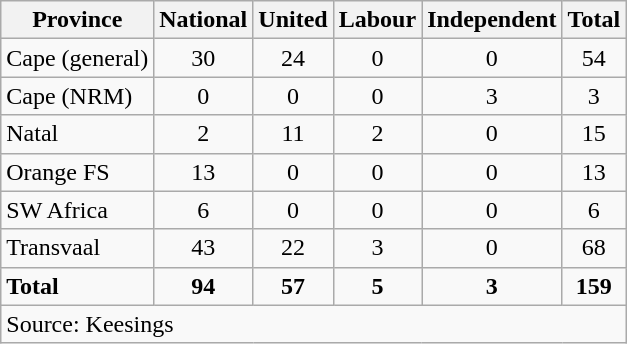<table class=wikitable style=text-align:center>
<tr>
<th>Province</th>
<th>National</th>
<th>United</th>
<th>Labour</th>
<th>Independent</th>
<th>Total</th>
</tr>
<tr>
<td align=left>Cape (general)</td>
<td>30</td>
<td>24</td>
<td>0</td>
<td>0</td>
<td>54</td>
</tr>
<tr>
<td align=left>Cape (NRM)</td>
<td>0</td>
<td>0</td>
<td>0</td>
<td>3</td>
<td>3</td>
</tr>
<tr>
<td align=left>Natal</td>
<td>2</td>
<td>11</td>
<td>2</td>
<td>0</td>
<td>15</td>
</tr>
<tr>
<td align=left>Orange FS</td>
<td>13</td>
<td>0</td>
<td>0</td>
<td>0</td>
<td>13</td>
</tr>
<tr>
<td align=left>SW Africa</td>
<td>6</td>
<td>0</td>
<td>0</td>
<td>0</td>
<td>6</td>
</tr>
<tr>
<td align=left>Transvaal</td>
<td>43</td>
<td>22</td>
<td>3</td>
<td>0</td>
<td>68</td>
</tr>
<tr>
<td align=left><strong>Total</strong></td>
<td><strong>94</strong></td>
<td><strong>57</strong></td>
<td><strong>5</strong></td>
<td><strong>3</strong></td>
<td><strong>159</strong></td>
</tr>
<tr>
<td align=left colspan=6>Source: Keesings</td>
</tr>
</table>
